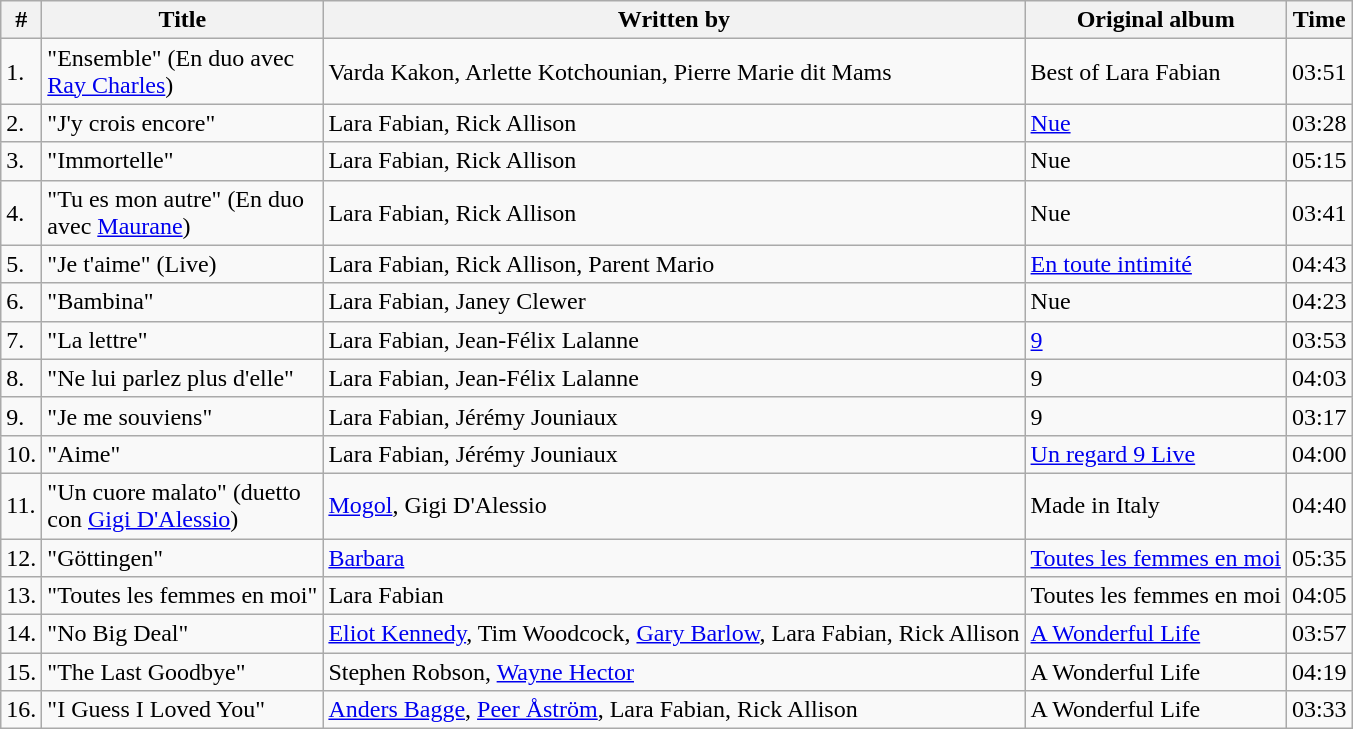<table class="wikitable">
<tr>
<th>#</th>
<th width="180">Title</th>
<th>Written by</th>
<th>Original album</th>
<th>Time</th>
</tr>
<tr>
<td>1.</td>
<td>"Ensemble" (En duo avec <a href='#'>Ray Charles</a>)</td>
<td>Varda Kakon, Arlette Kotchounian, Pierre Marie dit Mams</td>
<td>Best of Lara Fabian</td>
<td>03:51</td>
</tr>
<tr>
<td>2.</td>
<td>"J'y crois encore"</td>
<td>Lara Fabian, Rick Allison</td>
<td><a href='#'>Nue</a></td>
<td>03:28</td>
</tr>
<tr>
<td>3.</td>
<td>"Immortelle"</td>
<td>Lara Fabian, Rick Allison</td>
<td>Nue</td>
<td>05:15</td>
</tr>
<tr>
<td>4.</td>
<td>"Tu es mon autre" (En duo avec <a href='#'>Maurane</a>)</td>
<td>Lara Fabian, Rick Allison</td>
<td>Nue</td>
<td>03:41</td>
</tr>
<tr>
<td>5.</td>
<td>"Je t'aime" (Live)</td>
<td>Lara Fabian, Rick Allison, Parent Mario</td>
<td><a href='#'>En toute intimité</a></td>
<td>04:43</td>
</tr>
<tr>
<td>6.</td>
<td>"Bambina"</td>
<td>Lara Fabian, Janey Clewer</td>
<td>Nue</td>
<td>04:23</td>
</tr>
<tr>
<td>7.</td>
<td>"La lettre"</td>
<td>Lara Fabian, Jean-Félix Lalanne</td>
<td><a href='#'>9</a></td>
<td>03:53</td>
</tr>
<tr>
<td>8.</td>
<td>"Ne lui parlez plus d'elle"</td>
<td>Lara Fabian, Jean-Félix Lalanne</td>
<td>9</td>
<td>04:03</td>
</tr>
<tr>
<td>9.</td>
<td>"Je me souviens"</td>
<td>Lara Fabian, Jérémy Jouniaux</td>
<td>9</td>
<td>03:17</td>
</tr>
<tr>
<td>10.</td>
<td>"Aime"</td>
<td>Lara Fabian, Jérémy Jouniaux</td>
<td><a href='#'>Un regard 9 Live</a></td>
<td>04:00</td>
</tr>
<tr>
<td>11.</td>
<td>"Un cuore malato" (duetto con <a href='#'>Gigi D'Alessio</a>)</td>
<td><a href='#'>Mogol</a>, Gigi D'Alessio</td>
<td>Made in Italy</td>
<td>04:40</td>
</tr>
<tr>
<td>12.</td>
<td>"Göttingen"</td>
<td><a href='#'>Barbara</a></td>
<td><a href='#'>Toutes les femmes en moi</a></td>
<td>05:35</td>
</tr>
<tr>
<td>13.</td>
<td>"Toutes les femmes en moi"</td>
<td>Lara Fabian</td>
<td>Toutes les femmes en moi</td>
<td>04:05</td>
</tr>
<tr>
<td>14.</td>
<td>"No Big Deal"</td>
<td><a href='#'>Eliot Kennedy</a>, Tim Woodcock, <a href='#'>Gary Barlow</a>, Lara Fabian, Rick Allison</td>
<td><a href='#'>A Wonderful Life</a></td>
<td>03:57</td>
</tr>
<tr>
<td>15.</td>
<td>"The Last Goodbye"</td>
<td>Stephen Robson, <a href='#'>Wayne Hector</a></td>
<td>A Wonderful Life</td>
<td>04:19</td>
</tr>
<tr>
<td>16.</td>
<td>"I Guess I Loved You"</td>
<td><a href='#'>Anders Bagge</a>, <a href='#'>Peer Åström</a>, Lara Fabian, Rick Allison</td>
<td>A Wonderful Life</td>
<td>03:33</td>
</tr>
</table>
